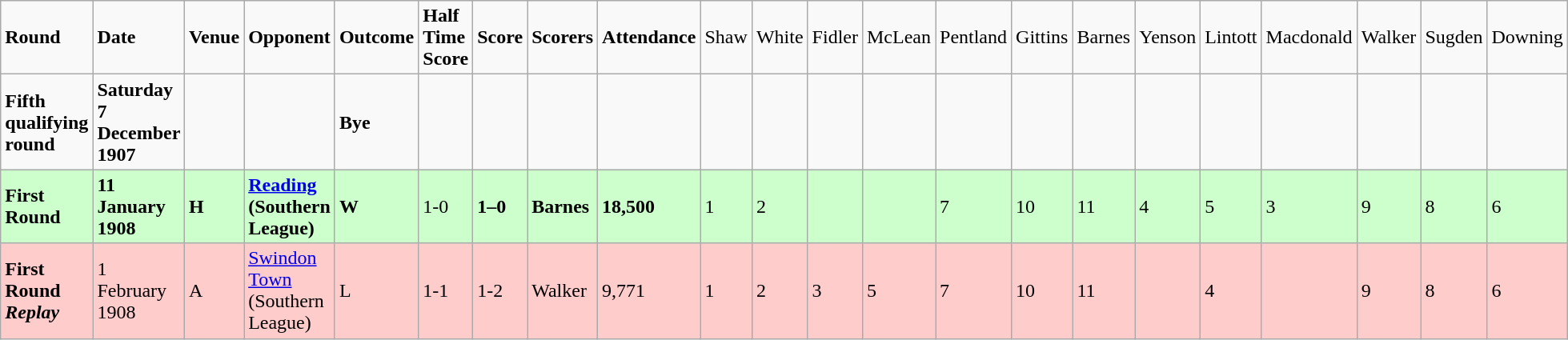<table class="wikitable">
<tr>
<td><strong>Round</strong></td>
<td><strong>Date</strong></td>
<td><strong>Venue</strong></td>
<td><strong>Opponent</strong></td>
<td><strong>Outcome</strong></td>
<td><strong>Half Time Score</strong></td>
<td><strong>Score</strong></td>
<td><strong>Scorers</strong></td>
<td><strong>Attendance</strong></td>
<td>Shaw</td>
<td>White</td>
<td>Fidler</td>
<td>McLean</td>
<td>Pentland</td>
<td>Gittins</td>
<td>Barnes</td>
<td>Yenson</td>
<td>Lintott</td>
<td>Macdonald</td>
<td>Walker</td>
<td>Sugden</td>
<td>Downing</td>
</tr>
<tr>
<td><strong>Fifth qualifying round</strong></td>
<td><strong>Saturday 7 December 1907</strong></td>
<td></td>
<td></td>
<td><strong>Bye</strong></td>
<td></td>
<td></td>
<td></td>
<td></td>
<td></td>
<td></td>
<td></td>
<td></td>
<td></td>
<td></td>
<td></td>
<td></td>
<td></td>
<td></td>
<td></td>
<td></td>
<td></td>
</tr>
<tr bgcolor="#CCFFCC">
<td><strong>First Round</strong></td>
<td><strong>11 January 1908</strong></td>
<td><strong>H</strong></td>
<td><a href='#'><strong>Reading</strong></a> <strong>(Southern League)</strong></td>
<td><strong>W</strong></td>
<td>1-0</td>
<td><strong>1–0</strong></td>
<td><strong>Barnes</strong></td>
<td><strong>18,500</strong></td>
<td>1</td>
<td>2</td>
<td></td>
<td></td>
<td>7</td>
<td>10</td>
<td>11</td>
<td>4</td>
<td>5</td>
<td>3</td>
<td>9</td>
<td>8</td>
<td>6</td>
</tr>
<tr bgcolor="#FFCCCC">
<td><strong>First Round <em>Replay<strong><em></td>
<td></strong>1 February 1908<strong></td>
<td></strong>A<strong></td>
<td></strong><a href='#'>Swindon Town</a> (Southern League)<strong></td>
<td></strong>L<strong></td>
<td>1-1</td>
<td></strong>1-2<strong></td>
<td></strong>Walker<strong></td>
<td></strong>9,771<strong></td>
<td>1</td>
<td>2</td>
<td>3</td>
<td>5</td>
<td>7</td>
<td>10</td>
<td>11</td>
<td></td>
<td>4</td>
<td></td>
<td>9</td>
<td>8</td>
<td>6</td>
</tr>
</table>
